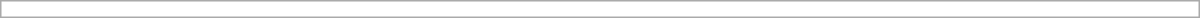<table class="collapsible uncollapsed" style="border:1px #aaa solid; width:50em; margin:0.2em auto">
<tr>
<td></td>
</tr>
<tr>
<td></td>
</tr>
</table>
